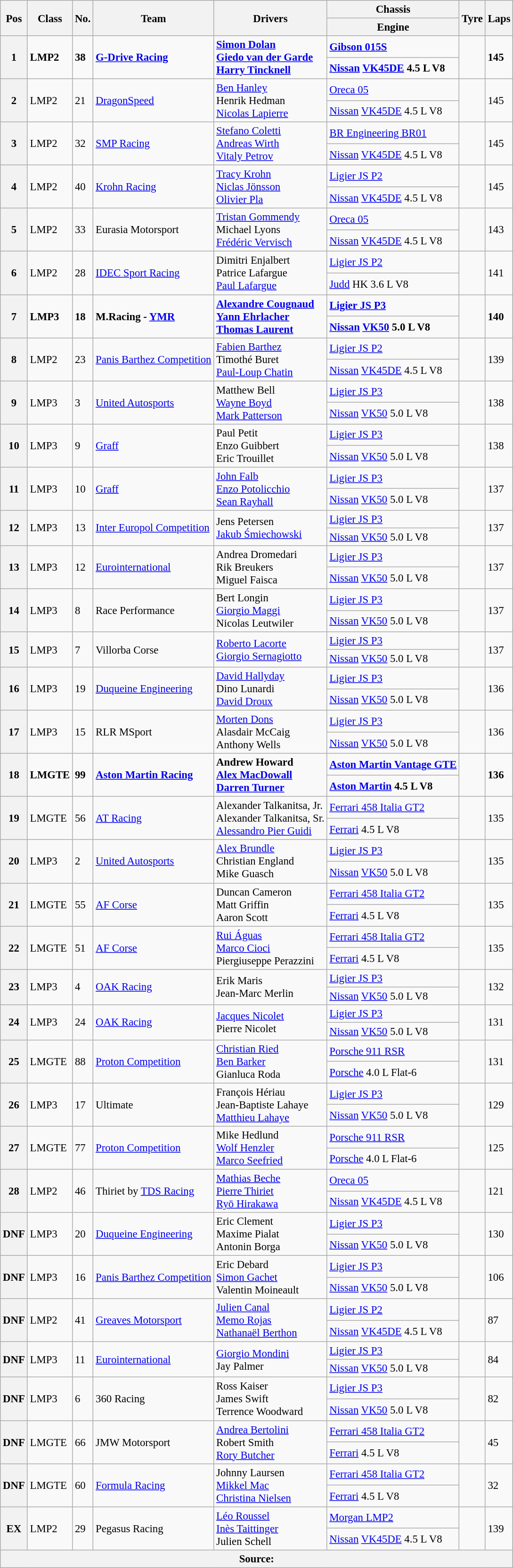<table class="wikitable" style="font-size: 95%;">
<tr>
<th rowspan=2>Pos</th>
<th rowspan=2>Class</th>
<th rowspan=2>No.</th>
<th rowspan=2>Team</th>
<th rowspan=2>Drivers</th>
<th>Chassis</th>
<th rowspan=2>Tyre</th>
<th rowspan=2>Laps</th>
</tr>
<tr>
<th>Engine</th>
</tr>
<tr>
<th rowspan=2>1</th>
<td rowspan=2><strong>LMP2</strong></td>
<td rowspan=2><strong>38</strong></td>
<td rowspan=2><strong> <a href='#'>G-Drive Racing</a></strong></td>
<td rowspan=2><strong> <a href='#'>Simon Dolan</a><br> <a href='#'>Giedo van der Garde</a><br> <a href='#'>Harry Tincknell</a></strong></td>
<td><a href='#'><strong>Gibson 015S</strong></a></td>
<td rowspan=2></td>
<td rowspan=2><strong>145</strong></td>
</tr>
<tr>
<td><strong><a href='#'>Nissan</a> <a href='#'>VK45DE</a> 4.5 L V8</strong></td>
</tr>
<tr>
<th rowspan=2>2</th>
<td rowspan=2>LMP2</td>
<td rowspan=2>21</td>
<td rowspan=2> <a href='#'>DragonSpeed</a></td>
<td rowspan=2> <a href='#'>Ben Hanley</a><br> Henrik Hedman<br> <a href='#'>Nicolas Lapierre</a></td>
<td><a href='#'>Oreca 05</a></td>
<td rowspan=2></td>
<td rowspan=2>145</td>
</tr>
<tr>
<td><a href='#'>Nissan</a> <a href='#'>VK45DE</a> 4.5 L V8</td>
</tr>
<tr>
<th rowspan=2>3</th>
<td rowspan=2>LMP2</td>
<td rowspan=2>32</td>
<td rowspan=2> <a href='#'>SMP Racing</a></td>
<td rowspan=2> <a href='#'>Stefano Coletti</a><br> <a href='#'>Andreas Wirth</a><br> <a href='#'>Vitaly Petrov</a></td>
<td><a href='#'>BR Engineering BR01</a></td>
<td rowspan=2></td>
<td rowspan=2>145</td>
</tr>
<tr>
<td><a href='#'>Nissan</a> <a href='#'>VK45DE</a> 4.5 L V8</td>
</tr>
<tr>
<th rowspan=2>4</th>
<td rowspan=2>LMP2</td>
<td rowspan=2>40</td>
<td rowspan=2> <a href='#'>Krohn Racing</a></td>
<td rowspan=2> <a href='#'>Tracy Krohn</a><br> <a href='#'>Niclas Jönsson</a><br> <a href='#'>Olivier Pla</a></td>
<td><a href='#'>Ligier JS P2</a></td>
<td rowspan=2></td>
<td rowspan=2>145</td>
</tr>
<tr>
<td><a href='#'>Nissan</a> <a href='#'>VK45DE</a> 4.5 L V8</td>
</tr>
<tr>
<th rowspan=2>5</th>
<td rowspan=2>LMP2</td>
<td rowspan=2>33</td>
<td rowspan=2> Eurasia Motorsport</td>
<td rowspan=2> <a href='#'>Tristan Gommendy</a><br> Michael Lyons<br> <a href='#'>Frédéric Vervisch</a></td>
<td><a href='#'>Oreca 05</a></td>
<td rowspan=2></td>
<td rowspan=2>143</td>
</tr>
<tr>
<td><a href='#'>Nissan</a> <a href='#'>VK45DE</a> 4.5 L V8</td>
</tr>
<tr>
<th rowspan=2>6</th>
<td rowspan=2>LMP2</td>
<td rowspan=2>28</td>
<td rowspan=2> <a href='#'>IDEC Sport Racing</a></td>
<td rowspan=2> Dimitri Enjalbert<br> Patrice Lafargue<br> <a href='#'>Paul Lafargue</a></td>
<td><a href='#'>Ligier JS P2</a></td>
<td rowspan=2></td>
<td rowspan=2>141</td>
</tr>
<tr>
<td><a href='#'>Judd</a> HK 3.6 L V8</td>
</tr>
<tr>
<th rowspan=2>7</th>
<td rowspan=2><strong>LMP3</strong></td>
<td rowspan=2><strong>18</strong></td>
<td rowspan=2><strong> M.Racing - <a href='#'>YMR</a></strong></td>
<td rowspan=2><strong> <a href='#'>Alexandre Cougnaud</a><br> <a href='#'>Yann Ehrlacher</a><br> <a href='#'>Thomas Laurent</a></strong></td>
<td><a href='#'><strong>Ligier JS P3</strong></a></td>
<td rowspan=2></td>
<td rowspan=2><strong>140</strong></td>
</tr>
<tr>
<td><strong><a href='#'>Nissan</a> <a href='#'>VK50</a> 5.0 L V8</strong></td>
</tr>
<tr>
<th rowspan=2>8</th>
<td rowspan=2>LMP2</td>
<td rowspan=2>23</td>
<td rowspan=2> <a href='#'>Panis Barthez Competition</a></td>
<td rowspan=2> <a href='#'>Fabien Barthez</a><br> Timothé Buret<br> <a href='#'>Paul-Loup Chatin</a></td>
<td><a href='#'>Ligier JS P2</a></td>
<td rowspan=2></td>
<td rowspan=2>139</td>
</tr>
<tr>
<td><a href='#'>Nissan</a> <a href='#'>VK45DE</a> 4.5 L V8</td>
</tr>
<tr>
<th rowspan=2>9</th>
<td rowspan=2>LMP3</td>
<td rowspan=2>3</td>
<td rowspan=2> <a href='#'>United Autosports</a></td>
<td rowspan=2> Matthew Bell<br> <a href='#'>Wayne Boyd</a><br> <a href='#'>Mark Patterson</a></td>
<td><a href='#'>Ligier JS P3</a></td>
<td rowspan=2></td>
<td rowspan=2>138</td>
</tr>
<tr>
<td><a href='#'>Nissan</a> <a href='#'>VK50</a> 5.0 L V8</td>
</tr>
<tr>
<th rowspan=2>10</th>
<td rowspan=2>LMP3</td>
<td rowspan=2>9</td>
<td rowspan=2> <a href='#'>Graff</a></td>
<td rowspan=2> Paul Petit<br> Enzo Guibbert<br> Eric Trouillet</td>
<td><a href='#'>Ligier JS P3</a></td>
<td rowspan=2></td>
<td rowspan=2>138</td>
</tr>
<tr>
<td><a href='#'>Nissan</a> <a href='#'>VK50</a> 5.0 L V8</td>
</tr>
<tr>
<th rowspan=2>11</th>
<td rowspan=2>LMP3</td>
<td rowspan=2>10</td>
<td rowspan=2> <a href='#'>Graff</a></td>
<td rowspan=2> <a href='#'>John Falb</a><br> <a href='#'>Enzo Potolicchio</a><br> <a href='#'>Sean Rayhall</a></td>
<td><a href='#'>Ligier JS P3</a></td>
<td rowspan=2></td>
<td rowspan=2>137</td>
</tr>
<tr>
<td><a href='#'>Nissan</a> <a href='#'>VK50</a> 5.0 L V8</td>
</tr>
<tr>
<th rowspan=2>12</th>
<td rowspan=2>LMP3</td>
<td rowspan=2>13</td>
<td rowspan=2> <a href='#'>Inter Europol Competition</a></td>
<td rowspan=2> Jens Petersen<br> <a href='#'>Jakub Śmiechowski</a></td>
<td><a href='#'>Ligier JS P3</a></td>
<td rowspan=2></td>
<td rowspan=2>137</td>
</tr>
<tr>
<td><a href='#'>Nissan</a> <a href='#'>VK50</a> 5.0 L V8</td>
</tr>
<tr>
<th rowspan=2>13</th>
<td rowspan=2>LMP3</td>
<td rowspan=2>12</td>
<td rowspan=2> <a href='#'>Eurointernational</a></td>
<td rowspan=2> Andrea Dromedari<br> Rik Breukers<br> Miguel Faisca</td>
<td><a href='#'>Ligier JS P3</a></td>
<td rowspan=2></td>
<td rowspan=2>137</td>
</tr>
<tr>
<td><a href='#'>Nissan</a> <a href='#'>VK50</a> 5.0 L V8</td>
</tr>
<tr>
<th rowspan=2>14</th>
<td rowspan=2>LMP3</td>
<td rowspan=2>8</td>
<td rowspan=2> Race Performance</td>
<td rowspan=2> Bert Longin<br> <a href='#'>Giorgio Maggi</a><br> Nicolas Leutwiler</td>
<td><a href='#'>Ligier JS P3</a></td>
<td rowspan=2></td>
<td rowspan=2>137</td>
</tr>
<tr>
<td><a href='#'>Nissan</a> <a href='#'>VK50</a> 5.0 L V8</td>
</tr>
<tr>
<th rowspan=2>15</th>
<td rowspan=2>LMP3</td>
<td rowspan=2>7</td>
<td rowspan=2> Villorba Corse</td>
<td rowspan=2> <a href='#'>Roberto Lacorte</a><br> <a href='#'>Giorgio Sernagiotto</a></td>
<td><a href='#'>Ligier JS P3</a></td>
<td rowspan=2></td>
<td rowspan=2>137</td>
</tr>
<tr>
<td><a href='#'>Nissan</a> <a href='#'>VK50</a> 5.0 L V8</td>
</tr>
<tr>
<th rowspan=2>16</th>
<td rowspan=2>LMP3</td>
<td rowspan=2>19</td>
<td rowspan=2> <a href='#'>Duqueine Engineering</a></td>
<td rowspan=2> <a href='#'>David Hallyday</a><br> Dino Lunardi<br> <a href='#'>David Droux</a></td>
<td><a href='#'>Ligier JS P3</a></td>
<td rowspan=2></td>
<td rowspan=2>136</td>
</tr>
<tr>
<td><a href='#'>Nissan</a> <a href='#'>VK50</a> 5.0 L V8</td>
</tr>
<tr>
<th rowspan=2>17</th>
<td rowspan=2>LMP3</td>
<td rowspan=2>15</td>
<td rowspan=2> RLR MSport</td>
<td rowspan=2> <a href='#'>Morten Dons</a><br> Alasdair McCaig<br> Anthony Wells</td>
<td><a href='#'>Ligier JS P3</a></td>
<td rowspan=2></td>
<td rowspan=2>136</td>
</tr>
<tr>
<td><a href='#'>Nissan</a> <a href='#'>VK50</a> 5.0 L V8</td>
</tr>
<tr>
<th rowspan=2>18</th>
<td rowspan=2><strong>LMGTE</strong></td>
<td rowspan=2><strong>99</strong></td>
<td rowspan=2><strong> <a href='#'>Aston Martin Racing</a></strong></td>
<td rowspan=2><strong> Andrew Howard<br> <a href='#'>Alex MacDowall</a><br> <a href='#'>Darren Turner</a></strong></td>
<td><a href='#'><strong>Aston Martin Vantage GTE</strong></a></td>
<td rowspan=2></td>
<td rowspan=2><strong>136</strong></td>
</tr>
<tr>
<td><strong><a href='#'>Aston Martin</a> 4.5 L V8</strong></td>
</tr>
<tr>
<th rowspan=2>19</th>
<td rowspan=2>LMGTE</td>
<td rowspan=2>56</td>
<td rowspan=2> <a href='#'>AT Racing</a></td>
<td rowspan=2> Alexander Talkanitsa, Jr.<br> Alexander Talkanitsa, Sr.<br> <a href='#'>Alessandro Pier Guidi</a></td>
<td><a href='#'>Ferrari 458 Italia GT2</a></td>
<td rowspan=2></td>
<td rowspan=2>135</td>
</tr>
<tr>
<td><a href='#'>Ferrari</a> 4.5 L V8</td>
</tr>
<tr>
<th rowspan=2>20</th>
<td rowspan=2>LMP3</td>
<td rowspan=2>2</td>
<td rowspan=2> <a href='#'>United Autosports</a></td>
<td rowspan=2> <a href='#'>Alex Brundle</a><br> Christian England<br> Mike Guasch</td>
<td><a href='#'>Ligier JS P3</a></td>
<td rowspan=2></td>
<td rowspan=2>135</td>
</tr>
<tr>
<td><a href='#'>Nissan</a> <a href='#'>VK50</a> 5.0 L V8</td>
</tr>
<tr>
<th rowspan=2>21</th>
<td rowspan=2>LMGTE</td>
<td rowspan=2>55</td>
<td rowspan=2> <a href='#'>AF Corse</a></td>
<td rowspan=2> Duncan Cameron<br> Matt Griffin<br> Aaron Scott</td>
<td><a href='#'>Ferrari 458 Italia GT2</a></td>
<td rowspan=2></td>
<td rowspan=2>135</td>
</tr>
<tr>
<td><a href='#'>Ferrari</a> 4.5 L V8</td>
</tr>
<tr>
<th rowspan=2>22</th>
<td rowspan=2>LMGTE</td>
<td rowspan=2>51</td>
<td rowspan=2> <a href='#'>AF Corse</a></td>
<td rowspan=2> <a href='#'>Rui Águas</a><br> <a href='#'>Marco Cioci</a><br> Piergiuseppe Perazzini</td>
<td><a href='#'>Ferrari 458 Italia GT2</a></td>
<td rowspan=2></td>
<td rowspan=2>135</td>
</tr>
<tr>
<td><a href='#'>Ferrari</a> 4.5 L V8</td>
</tr>
<tr>
<th rowspan=2>23</th>
<td rowspan=2>LMP3</td>
<td rowspan=2>4</td>
<td rowspan=2> <a href='#'>OAK Racing</a></td>
<td rowspan=2> Erik Maris<br> Jean-Marc Merlin</td>
<td><a href='#'>Ligier JS P3</a></td>
<td rowspan=2></td>
<td rowspan=2>132</td>
</tr>
<tr>
<td><a href='#'>Nissan</a> <a href='#'>VK50</a> 5.0 L V8</td>
</tr>
<tr>
<th rowspan=2>24</th>
<td rowspan=2>LMP3</td>
<td rowspan=2>24</td>
<td rowspan=2> <a href='#'>OAK Racing</a></td>
<td rowspan=2> <a href='#'>Jacques Nicolet</a><br> Pierre Nicolet</td>
<td><a href='#'>Ligier JS P3</a></td>
<td rowspan=2></td>
<td rowspan=2>131</td>
</tr>
<tr>
<td><a href='#'>Nissan</a> <a href='#'>VK50</a> 5.0 L V8</td>
</tr>
<tr>
<th rowspan=2>25</th>
<td rowspan=2>LMGTE</td>
<td rowspan=2>88</td>
<td rowspan=2> <a href='#'>Proton Competition</a></td>
<td rowspan=2> <a href='#'>Christian Ried</a><br> <a href='#'>Ben Barker</a><br> Gianluca Roda</td>
<td><a href='#'>Porsche 911 RSR</a></td>
<td rowspan=2></td>
<td rowspan=2>131</td>
</tr>
<tr>
<td><a href='#'>Porsche</a> 4.0 L Flat-6</td>
</tr>
<tr>
<th rowspan="2">26</th>
<td rowspan="2">LMP3</td>
<td rowspan="2">17</td>
<td rowspan="2"> Ultimate</td>
<td rowspan="2"> François Hériau<br> Jean-Baptiste Lahaye<br> <a href='#'>Matthieu Lahaye</a></td>
<td><a href='#'>Ligier JS P3</a></td>
<td rowspan="2"></td>
<td rowspan="2">129</td>
</tr>
<tr>
<td><a href='#'>Nissan</a> <a href='#'>VK50</a> 5.0 L V8</td>
</tr>
<tr>
<th rowspan=2>27</th>
<td rowspan=2>LMGTE</td>
<td rowspan=2>77</td>
<td rowspan=2> <a href='#'>Proton Competition</a></td>
<td rowspan=2> Mike Hedlund<br> <a href='#'>Wolf Henzler</a><br> <a href='#'>Marco Seefried</a></td>
<td><a href='#'>Porsche 911 RSR</a></td>
<td rowspan=2></td>
<td rowspan=2>125</td>
</tr>
<tr>
<td><a href='#'>Porsche</a> 4.0 L Flat-6</td>
</tr>
<tr>
<th rowspan="2">28</th>
<td rowspan="2">LMP2</td>
<td rowspan="2">46</td>
<td rowspan="2"> Thiriet by <a href='#'>TDS Racing</a></td>
<td rowspan="2"> <a href='#'>Mathias Beche</a><br> <a href='#'>Pierre Thiriet</a><br> <a href='#'>Ryō Hirakawa</a></td>
<td><a href='#'>Oreca 05</a></td>
<td rowspan="2"></td>
<td rowspan="2">121</td>
</tr>
<tr>
<td><a href='#'>Nissan</a> <a href='#'>VK45DE</a> 4.5 L V8</td>
</tr>
<tr>
<th rowspan="2">DNF</th>
<td rowspan="2">LMP3</td>
<td rowspan="2">20</td>
<td rowspan="2"> <a href='#'>Duqueine Engineering</a></td>
<td rowspan="2"> Eric Clement<br> Maxime Pialat<br> Antonin Borga</td>
<td><a href='#'>Ligier JS P3</a></td>
<td rowspan="2"></td>
<td rowspan="2">130</td>
</tr>
<tr>
<td><a href='#'>Nissan</a> <a href='#'>VK50</a> 5.0 L V8</td>
</tr>
<tr>
<th rowspan="2">DNF</th>
<td rowspan="2">LMP3</td>
<td rowspan="2">16</td>
<td rowspan="2"> <a href='#'>Panis Barthez Competition</a></td>
<td rowspan="2"> Eric Debard<br> <a href='#'>Simon Gachet</a><br> Valentin Moineault</td>
<td><a href='#'>Ligier JS P3</a></td>
<td rowspan="2"></td>
<td rowspan="2">106</td>
</tr>
<tr>
<td><a href='#'>Nissan</a> <a href='#'>VK50</a> 5.0 L V8</td>
</tr>
<tr>
<th rowspan="2">DNF</th>
<td rowspan="2">LMP2</td>
<td rowspan="2">41</td>
<td rowspan="2"> <a href='#'>Greaves Motorsport</a></td>
<td rowspan="2"> <a href='#'>Julien Canal</a><br> <a href='#'>Memo Rojas</a><br> <a href='#'>Nathanaël Berthon</a></td>
<td><a href='#'>Ligier JS P2</a></td>
<td rowspan="2"></td>
<td rowspan="2">87</td>
</tr>
<tr>
<td><a href='#'>Nissan</a> <a href='#'>VK45DE</a> 4.5 L V8</td>
</tr>
<tr>
<th rowspan="2">DNF</th>
<td rowspan="2">LMP3</td>
<td rowspan="2">11</td>
<td rowspan="2"> <a href='#'>Eurointernational</a></td>
<td rowspan="2"> <a href='#'>Giorgio Mondini</a><br> Jay Palmer</td>
<td><a href='#'>Ligier JS P3</a></td>
<td rowspan="2"></td>
<td rowspan="2">84</td>
</tr>
<tr>
<td><a href='#'>Nissan</a> <a href='#'>VK50</a> 5.0 L V8</td>
</tr>
<tr>
<th rowspan="2">DNF</th>
<td rowspan="2">LMP3</td>
<td rowspan="2">6</td>
<td rowspan="2"> 360 Racing</td>
<td rowspan="2"> Ross Kaiser<br> James Swift<br> Terrence Woodward</td>
<td><a href='#'>Ligier JS P3</a></td>
<td rowspan="2"></td>
<td rowspan="2">82</td>
</tr>
<tr>
<td><a href='#'>Nissan</a> <a href='#'>VK50</a> 5.0 L V8</td>
</tr>
<tr>
<th rowspan="2">DNF</th>
<td rowspan="2">LMGTE</td>
<td rowspan="2">66</td>
<td rowspan="2"> JMW Motorsport</td>
<td rowspan="2"> <a href='#'>Andrea Bertolini</a><br> Robert Smith<br> <a href='#'>Rory Butcher</a></td>
<td><a href='#'>Ferrari 458 Italia GT2</a></td>
<td rowspan="2"></td>
<td rowspan="2">45</td>
</tr>
<tr>
<td><a href='#'>Ferrari</a> 4.5 L V8</td>
</tr>
<tr>
<th rowspan="2">DNF</th>
<td rowspan="2">LMGTE</td>
<td rowspan="2">60</td>
<td rowspan="2"> <a href='#'>Formula Racing</a></td>
<td rowspan="2"> Johnny Laursen<br> <a href='#'>Mikkel Mac</a><br> <a href='#'>Christina Nielsen</a></td>
<td><a href='#'>Ferrari 458 Italia GT2</a></td>
<td rowspan="2"></td>
<td rowspan="2">32</td>
</tr>
<tr>
<td><a href='#'>Ferrari</a> 4.5 L V8</td>
</tr>
<tr>
<th rowspan="2">EX</th>
<td rowspan="2">LMP2</td>
<td rowspan="2">29</td>
<td rowspan="2"> Pegasus Racing</td>
<td rowspan="2"> <a href='#'>Léo Roussel</a><br> <a href='#'>Inès Taittinger</a><br> Julien Schell</td>
<td><a href='#'>Morgan LMP2</a></td>
<td rowspan="2"></td>
<td rowspan="2">139</td>
</tr>
<tr>
<td><a href='#'>Nissan</a> <a href='#'>VK45DE</a> 4.5 L V8</td>
</tr>
<tr>
<th colspan="8">Source:</th>
</tr>
</table>
